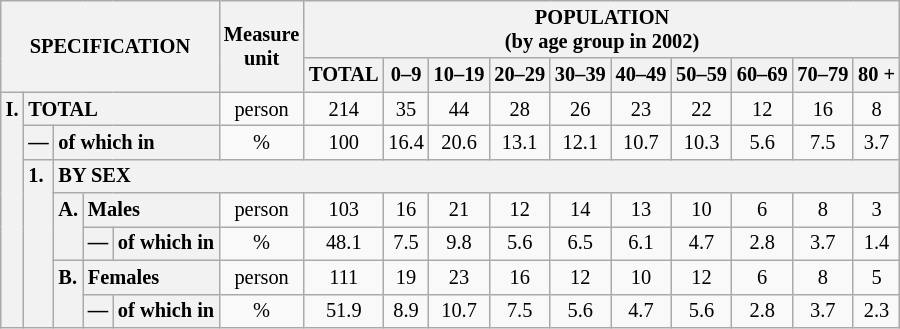<table class="wikitable" style="font-size:85%; text-align:center">
<tr>
<th rowspan="2" colspan="5">SPECIFICATION</th>
<th rowspan="2">Measure<br> unit</th>
<th colspan="10" rowspan="1">POPULATION<br> (by age group in 2002)</th>
</tr>
<tr>
<th>TOTAL</th>
<th>0–9</th>
<th>10–19</th>
<th>20–29</th>
<th>30–39</th>
<th>40–49</th>
<th>50–59</th>
<th>60–69</th>
<th>70–79</th>
<th>80 +</th>
</tr>
<tr>
<th style="text-align:left" valign="top" rowspan="7">I.</th>
<th style="text-align:left" colspan="4">TOTAL</th>
<td>person</td>
<td>214</td>
<td>35</td>
<td>44</td>
<td>28</td>
<td>26</td>
<td>23</td>
<td>22</td>
<td>12</td>
<td>16</td>
<td>8</td>
</tr>
<tr>
<th style="text-align:left" valign="top">—</th>
<th style="text-align:left" colspan="3">of which in</th>
<td>%</td>
<td>100</td>
<td>16.4</td>
<td>20.6</td>
<td>13.1</td>
<td>12.1</td>
<td>10.7</td>
<td>10.3</td>
<td>5.6</td>
<td>7.5</td>
<td>3.7</td>
</tr>
<tr>
<th style="text-align:left" valign="top" rowspan="5">1.</th>
<th style="text-align:left" colspan="14">BY SEX</th>
</tr>
<tr>
<th style="text-align:left" valign="top" rowspan="2">A.</th>
<th style="text-align:left" colspan="2">Males</th>
<td>person</td>
<td>103</td>
<td>16</td>
<td>21</td>
<td>12</td>
<td>14</td>
<td>13</td>
<td>10</td>
<td>6</td>
<td>8</td>
<td>3</td>
</tr>
<tr>
<th style="text-align:left" valign="top">—</th>
<th style="text-align:left" colspan="1">of which in</th>
<td>%</td>
<td>48.1</td>
<td>7.5</td>
<td>9.8</td>
<td>5.6</td>
<td>6.5</td>
<td>6.1</td>
<td>4.7</td>
<td>2.8</td>
<td>3.7</td>
<td>1.4</td>
</tr>
<tr>
<th style="text-align:left" valign="top" rowspan="2">B.</th>
<th style="text-align:left" colspan="2">Females</th>
<td>person</td>
<td>111</td>
<td>19</td>
<td>23</td>
<td>16</td>
<td>12</td>
<td>10</td>
<td>12</td>
<td>6</td>
<td>8</td>
<td>5</td>
</tr>
<tr>
<th style="text-align:left" valign="top">—</th>
<th style="text-align:left" colspan="1">of which in</th>
<td>%</td>
<td>51.9</td>
<td>8.9</td>
<td>10.7</td>
<td>7.5</td>
<td>5.6</td>
<td>4.7</td>
<td>5.6</td>
<td>2.8</td>
<td>3.7</td>
<td>2.3</td>
</tr>
</table>
